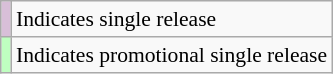<table class="wikitable" style="font-size:90%;">
<tr>
<th scope="row" style="background:thistle;"></th>
<td>Indicates single release</td>
</tr>
<tr>
<th scope="row" style="background-color:#BFFFC0"></th>
<td>Indicates promotional single release</td>
</tr>
</table>
